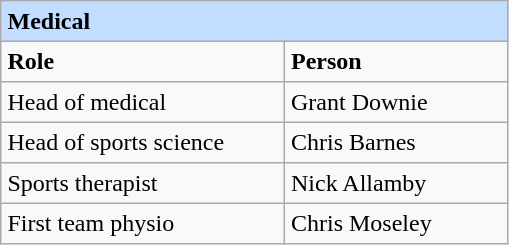<table border="2" cellpadding="4" cellspacing="0" style="text-align:left; margin: 1em 1em 1em 0; background: #f9f9f9; border: 1px #aaa solid; border-collapse: collapse;">
<tr>
<th colspan=2 style="background:#C2DDFF">Medical</th>
</tr>
<tr>
<th width=180px>Role</th>
<th width=140px>Person</th>
</tr>
<tr>
<td>Head of medical</td>
<td> Grant Downie</td>
</tr>
<tr>
<td>Head of sports science</td>
<td> Chris Barnes</td>
</tr>
<tr>
<td>Sports therapist</td>
<td> Nick Allamby</td>
</tr>
<tr>
<td>First team physio</td>
<td> Chris Moseley</td>
</tr>
</table>
